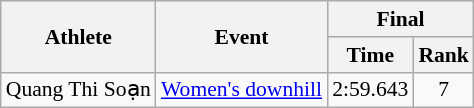<table class=wikitable style=font-size:90%;text-align:center>
<tr>
<th rowspan="2">Athlete</th>
<th rowspan="2">Event</th>
<th colspan=2>Final</th>
</tr>
<tr>
<th>Time</th>
<th>Rank</th>
</tr>
<tr>
<td align=left>Quang Thi Soạn</td>
<td align=left><a href='#'>Women's downhill</a></td>
<td>2:59.643</td>
<td>7</td>
</tr>
</table>
